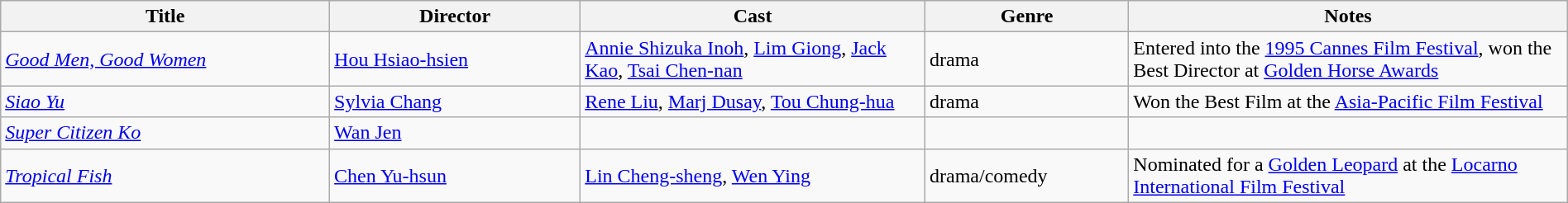<table class="wikitable" width= "100%">
<tr>
<th width=21%>Title</th>
<th width=16%>Director</th>
<th width=22%>Cast</th>
<th width=13%>Genre</th>
<th width=28%>Notes</th>
</tr>
<tr>
<td><em><a href='#'>Good Men, Good Women</a></em></td>
<td><a href='#'>Hou Hsiao-hsien</a></td>
<td><a href='#'>Annie Shizuka Inoh</a>, <a href='#'>Lim Giong</a>, <a href='#'>Jack Kao</a>,  <a href='#'>Tsai Chen-nan</a></td>
<td>drama</td>
<td>Entered into the <a href='#'>1995 Cannes Film Festival</a>, won the Best Director at <a href='#'>Golden Horse Awards</a></td>
</tr>
<tr>
<td><em><a href='#'>Siao Yu</a></em></td>
<td><a href='#'>Sylvia Chang</a></td>
<td><a href='#'>Rene Liu</a>, <a href='#'>Marj Dusay</a>, <a href='#'>Tou Chung-hua</a></td>
<td>drama</td>
<td>Won the Best Film at the <a href='#'>Asia-Pacific Film Festival</a></td>
</tr>
<tr>
<td><em><a href='#'>Super Citizen Ko</a></em></td>
<td><a href='#'>Wan Jen</a></td>
<td></td>
<td></td>
<td></td>
</tr>
<tr>
<td><em><a href='#'>Tropical Fish</a></em></td>
<td><a href='#'>Chen Yu-hsun</a></td>
<td><a href='#'>Lin Cheng-sheng</a>, <a href='#'>Wen Ying</a></td>
<td>drama/comedy</td>
<td>Nominated for a <a href='#'>Golden Leopard</a> at the <a href='#'>Locarno International Film Festival</a></td>
</tr>
</table>
